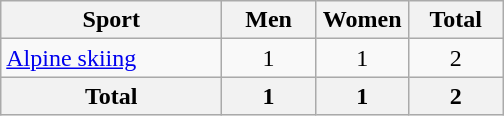<table class="wikitable sortable" style=text-align:center>
<tr>
<th width=140>Sport</th>
<th width=55>Men</th>
<th width=55>Women</th>
<th width=55>Total</th>
</tr>
<tr>
<td align=left><a href='#'>Alpine skiing</a></td>
<td>1</td>
<td>1</td>
<td>2</td>
</tr>
<tr>
<th>Total</th>
<th>1</th>
<th>1</th>
<th>2</th>
</tr>
</table>
